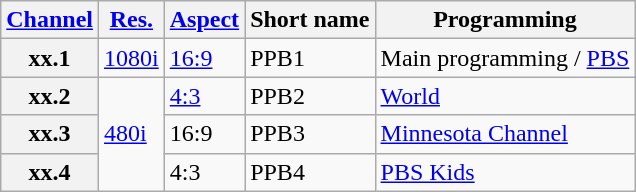<table class="wikitable">
<tr>
<th scope = "col"><a href='#'>Channel</a></th>
<th scope = "col"><a href='#'>Res.</a></th>
<th scope = "col"><a href='#'>Aspect</a></th>
<th scope = "col">Short name</th>
<th scope = "col">Programming</th>
</tr>
<tr>
<th scope = "row">xx.1</th>
<td><a href='#'>1080i</a></td>
<td><a href='#'>16:9</a></td>
<td>PPB1</td>
<td>Main programming / <a href='#'>PBS</a></td>
</tr>
<tr>
<th scope = "row">xx.2</th>
<td rowspan=3><a href='#'>480i</a></td>
<td><a href='#'>4:3</a></td>
<td>PPB2</td>
<td><a href='#'>World</a></td>
</tr>
<tr>
<th scope = "row">xx.3</th>
<td>16:9</td>
<td>PPB3</td>
<td><a href='#'>Minnesota Channel</a></td>
</tr>
<tr>
<th scope = "row">xx.4</th>
<td>4:3</td>
<td>PPB4</td>
<td><a href='#'>PBS Kids</a></td>
</tr>
</table>
